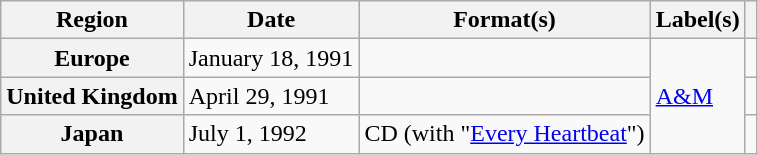<table class="wikitable plainrowheaders">
<tr>
<th scope="col">Region</th>
<th scope="col">Date</th>
<th scope="col">Format(s)</th>
<th scope="col">Label(s)</th>
<th scope="col"></th>
</tr>
<tr>
<th scope="row">Europe</th>
<td>January 18, 1991</td>
<td></td>
<td rowspan="3"><a href='#'>A&M</a></td>
<td></td>
</tr>
<tr>
<th scope="row">United Kingdom</th>
<td>April 29, 1991</td>
<td></td>
<td></td>
</tr>
<tr>
<th scope="row">Japan</th>
<td>July 1, 1992</td>
<td>CD (with "<a href='#'>Every Heartbeat</a>")</td>
<td></td>
</tr>
</table>
